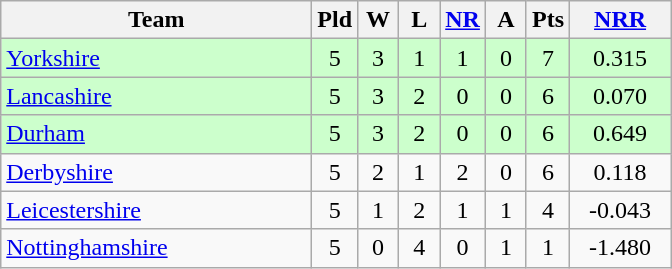<table class="wikitable" style="text-align: center;">
<tr>
<th width=200>Team</th>
<th width=20>Pld</th>
<th width=20>W</th>
<th width=20>L</th>
<th width=20><a href='#'>NR</a></th>
<th width=20>A</th>
<th width=20>Pts</th>
<th width=60><a href='#'>NRR</a></th>
</tr>
<tr bgcolor="#ccffcc">
<td align=left><a href='#'>Yorkshire</a></td>
<td>5</td>
<td>3</td>
<td>1</td>
<td>1</td>
<td>0</td>
<td>7</td>
<td>0.315</td>
</tr>
<tr bgcolor="#ccffcc">
<td align=left><a href='#'>Lancashire</a></td>
<td>5</td>
<td>3</td>
<td>2</td>
<td>0</td>
<td>0</td>
<td>6</td>
<td>0.070</td>
</tr>
<tr bgcolor="#ccffcc">
<td align=left><a href='#'>Durham</a></td>
<td>5</td>
<td>3</td>
<td>2</td>
<td>0</td>
<td>0</td>
<td>6</td>
<td>0.649</td>
</tr>
<tr>
<td align=left><a href='#'>Derbyshire</a></td>
<td>5</td>
<td>2</td>
<td>1</td>
<td>2</td>
<td>0</td>
<td>6</td>
<td>0.118</td>
</tr>
<tr>
<td align=left><a href='#'>Leicestershire</a></td>
<td>5</td>
<td>1</td>
<td>2</td>
<td>1</td>
<td>1</td>
<td>4</td>
<td>-0.043</td>
</tr>
<tr>
<td align=left><a href='#'>Nottinghamshire</a></td>
<td>5</td>
<td>0</td>
<td>4</td>
<td>0</td>
<td>1</td>
<td>1</td>
<td>-1.480</td>
</tr>
</table>
